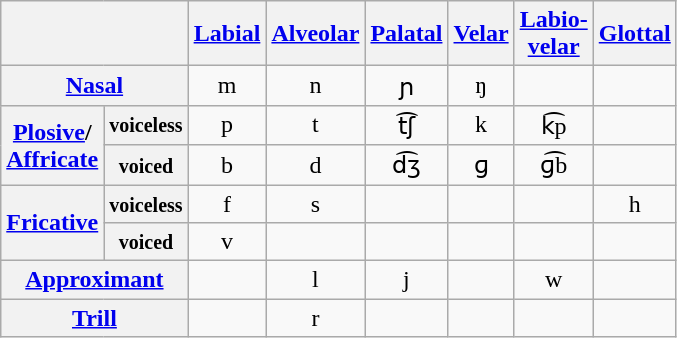<table class="wikitable" style="text-align:center">
<tr>
<th colspan="2"></th>
<th><a href='#'>Labial</a></th>
<th><a href='#'>Alveolar</a></th>
<th><a href='#'>Palatal</a></th>
<th><a href='#'>Velar</a></th>
<th><a href='#'>Labio-<br>velar</a></th>
<th><a href='#'>Glottal</a></th>
</tr>
<tr>
<th colspan="2"><a href='#'>Nasal</a></th>
<td>m</td>
<td>n</td>
<td>ɲ</td>
<td>ŋ</td>
<td></td>
<td></td>
</tr>
<tr>
<th rowspan="2"><a href='#'>Plosive</a>/<br><a href='#'>Affricate</a></th>
<th><small>voiceless</small></th>
<td>p</td>
<td>t</td>
<td>t͡ʃ</td>
<td>k</td>
<td>k͡p</td>
<td></td>
</tr>
<tr>
<th><small>voiced</small></th>
<td>b</td>
<td>d</td>
<td>d͡ʒ</td>
<td>ɡ</td>
<td>ɡ͡b</td>
<td></td>
</tr>
<tr>
<th rowspan="2"><a href='#'>Fricative</a></th>
<th><small>voiceless</small></th>
<td>f</td>
<td>s</td>
<td></td>
<td></td>
<td></td>
<td>h</td>
</tr>
<tr>
<th><small>voiced</small></th>
<td>v</td>
<td></td>
<td></td>
<td></td>
<td></td>
<td></td>
</tr>
<tr>
<th colspan="2"><a href='#'>Approximant</a></th>
<td></td>
<td>l</td>
<td>j</td>
<td></td>
<td>w</td>
<td></td>
</tr>
<tr>
<th colspan="2"><a href='#'>Trill</a></th>
<td></td>
<td>r</td>
<td></td>
<td></td>
<td></td>
<td></td>
</tr>
</table>
